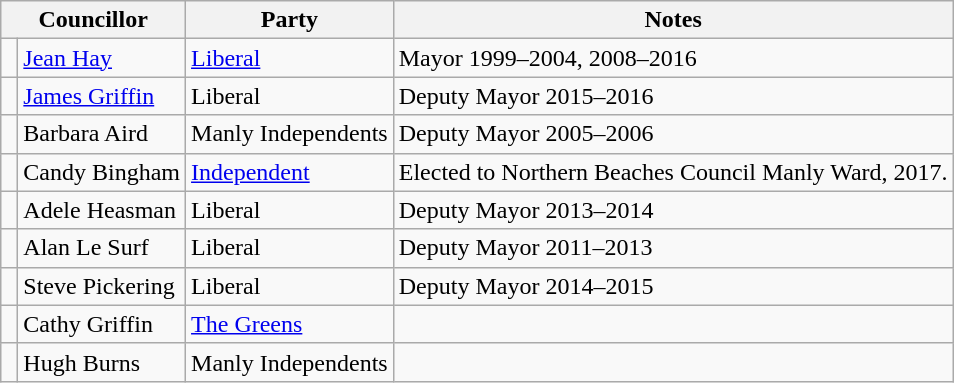<table class="wikitable">
<tr>
<th colspan="2">Councillor</th>
<th>Party</th>
<th>Notes</th>
</tr>
<tr>
<td> </td>
<td><a href='#'>Jean Hay</a></td>
<td><a href='#'>Liberal</a></td>
<td>Mayor 1999–2004, 2008–2016</td>
</tr>
<tr>
<td> </td>
<td><a href='#'>James Griffin</a></td>
<td>Liberal</td>
<td>Deputy Mayor 2015–2016</td>
</tr>
<tr>
<td> </td>
<td>Barbara Aird</td>
<td>Manly Independents</td>
<td>Deputy Mayor 2005–2006</td>
</tr>
<tr>
<td> </td>
<td>Candy Bingham</td>
<td><a href='#'>Independent</a></td>
<td>Elected to Northern Beaches Council Manly Ward, 2017.</td>
</tr>
<tr>
<td> </td>
<td>Adele Heasman</td>
<td>Liberal</td>
<td>Deputy Mayor 2013–2014</td>
</tr>
<tr>
<td> </td>
<td>Alan Le Surf</td>
<td>Liberal</td>
<td>Deputy Mayor 2011–2013</td>
</tr>
<tr>
<td> </td>
<td>Steve Pickering</td>
<td>Liberal</td>
<td>Deputy Mayor 2014–2015</td>
</tr>
<tr>
<td> </td>
<td>Cathy Griffin</td>
<td><a href='#'>The Greens</a></td>
<td></td>
</tr>
<tr>
<td> </td>
<td>Hugh Burns</td>
<td>Manly Independents</td>
<td></td>
</tr>
</table>
